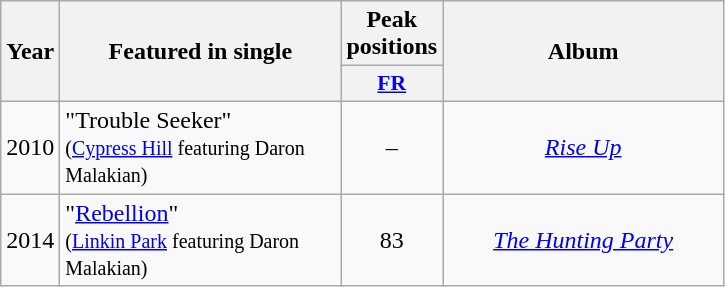<table class="wikitable">
<tr>
<th rowspan="2" style="text-align:center; width:10px;">Year</th>
<th rowspan="2" style="text-align:center; width:180px;">Featured in single</th>
<th style="text-align:center; width:20px;">Peak positions</th>
<th rowspan="2" style="text-align:center; width:180px;">Album</th>
</tr>
<tr>
<th scope="col" style="width:3em;font-size:90%;"><a href='#'>FR</a><br></th>
</tr>
<tr>
<td style="text-align:center;">2010</td>
<td>"Trouble Seeker"<br><small>(<a href='#'>Cypress Hill</a> featuring Daron Malakian)</small></td>
<td style="text-align:center;">–</td>
<td style="text-align:center;"><em><a href='#'>Rise Up</a></em></td>
</tr>
<tr>
<td style="text-align:center;">2014</td>
<td>"<a href='#'>Rebellion</a>"<br><small>(<a href='#'>Linkin Park</a> featuring Daron Malakian)</small></td>
<td style="text-align:center;">83</td>
<td style="text-align:center;"><em><a href='#'>The Hunting Party</a></em></td>
</tr>
</table>
